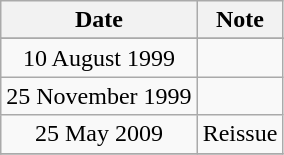<table class="wikitable">
<tr>
<th>Date</th>
<th>Note</th>
</tr>
<tr>
</tr>
<tr>
<td align="center" rowspan="1">10 August 1999</td>
<td></td>
</tr>
<tr>
<td align="center" rowspan="1">25 November 1999</td>
<td></td>
</tr>
<tr>
<td align="center" rowspan="1">25 May 2009</td>
<td>Reissue</td>
</tr>
<tr>
</tr>
</table>
